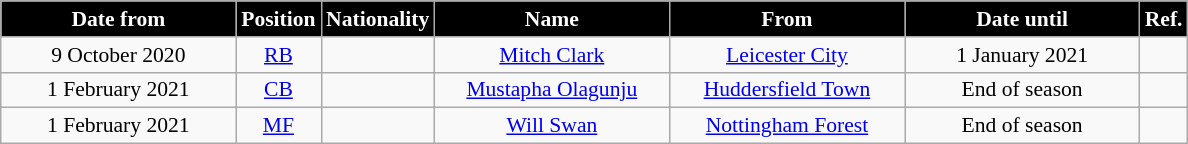<table class="wikitable"  style="text-align:center; font-size:90%; ">
<tr>
<th style="background:#000000; color:#FFFFFF; width:150px;">Date from</th>
<th style="background:#000000; color:#FFFFFF; width:50px;">Position</th>
<th style="background:#000000; color:#FFFFFF; width:50px;">Nationality</th>
<th style="background:#000000; color:#FFFFFF; width:150px;">Name</th>
<th style="background:#000000; color:#FFFFFF; width:150px;">From</th>
<th style="background:#000000; color:#FFFFFF; width:150px;">Date until</th>
<th style="background:#000000; color:#FFFFFF; width:25px;">Ref.</th>
</tr>
<tr>
<td>9 October 2020</td>
<td><a href='#'>RB</a></td>
<td></td>
<td><a href='#'>Mitch Clark</a></td>
<td><a href='#'>Leicester City</a></td>
<td>1 January 2021</td>
<td></td>
</tr>
<tr>
<td>1 February 2021</td>
<td><a href='#'>CB</a></td>
<td></td>
<td><a href='#'>Mustapha Olagunju</a></td>
<td><a href='#'>Huddersfield Town</a></td>
<td>End of season</td>
<td></td>
</tr>
<tr>
<td>1 February 2021</td>
<td><a href='#'>MF</a></td>
<td></td>
<td><a href='#'>Will Swan</a></td>
<td><a href='#'>Nottingham Forest</a></td>
<td>End of season</td>
<td></td>
</tr>
</table>
